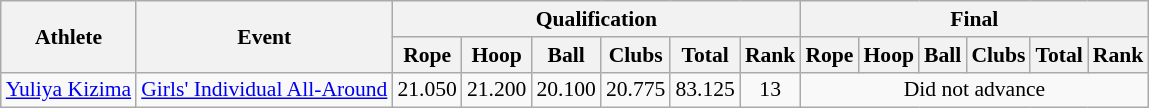<table class="wikitable" border="1" style="font-size:90%">
<tr>
<th rowspan=2>Athlete</th>
<th rowspan=2>Event</th>
<th colspan=6>Qualification</th>
<th colspan=6>Final</th>
</tr>
<tr>
<th>Rope</th>
<th>Hoop</th>
<th>Ball</th>
<th>Clubs</th>
<th>Total</th>
<th>Rank</th>
<th>Rope</th>
<th>Hoop</th>
<th>Ball</th>
<th>Clubs</th>
<th>Total</th>
<th>Rank</th>
</tr>
<tr>
<td><a href='#'>Yuliya Kizima</a></td>
<td><a href='#'>Girls' Individual All-Around</a></td>
<td align=center>21.050</td>
<td align=center>21.200</td>
<td align=center>20.100</td>
<td align=center>20.775</td>
<td align=center>83.125</td>
<td align=center>13</td>
<td align=center colspan=6>Did not advance</td>
</tr>
</table>
